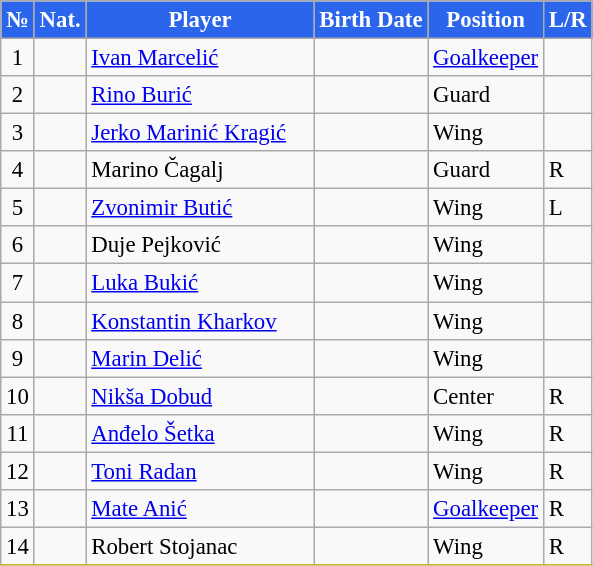<table class=wikitable bgcolor="#f7f8ff" cellpadding="3" cellspacing="0" border="1" style="font-size: 95%; border: 1px solid #CFB53B; border-collapse: collapse;">
<tr style="color: #FFFFFF;background:#2B65EC">
<td align=center><strong>№</strong></td>
<td align=center><strong>Nat.</strong></td>
<td width=145; align=center><strong>Player</strong></td>
<td align=center><strong>Birth Date</strong></td>
<td align=center><strong>Position</strong></td>
<td align=center><strong>L/R</strong></td>
</tr>
<tr>
<td align=center>1</td>
<td align=center></td>
<td><a href='#'>Ivan Marcelić</a></td>
<td></td>
<td><a href='#'>Goalkeeper</a></td>
<td></td>
</tr>
<tr>
<td align=center>2</td>
<td align=center></td>
<td><a href='#'>Rino Burić</a></td>
<td></td>
<td>Guard</td>
<td></td>
</tr>
<tr>
<td align=center>3</td>
<td align=center></td>
<td><a href='#'>Jerko Marinić Kragić</a></td>
<td></td>
<td>Wing</td>
<td></td>
</tr>
<tr>
<td align=center>4</td>
<td align=center></td>
<td>Marino Čagalj</td>
<td></td>
<td>Guard</td>
<td>R</td>
</tr>
<tr>
<td align=center>5</td>
<td align=center></td>
<td><a href='#'>Zvonimir Butić</a></td>
<td></td>
<td>Wing</td>
<td>L</td>
</tr>
<tr>
<td align=center>6</td>
<td align=center></td>
<td>Duje Pejković</td>
<td></td>
<td>Wing</td>
<td></td>
</tr>
<tr>
<td align=center>7</td>
<td align=center></td>
<td><a href='#'>Luka Bukić</a></td>
<td></td>
<td>Wing</td>
<td></td>
</tr>
<tr>
<td align=center>8</td>
<td align=center></td>
<td><a href='#'>Konstantin Kharkov</a></td>
<td></td>
<td>Wing</td>
<td></td>
</tr>
<tr>
<td align=center>9</td>
<td align=center></td>
<td><a href='#'>Marin Delić</a></td>
<td></td>
<td>Wing</td>
<td></td>
</tr>
<tr>
<td align=center>10</td>
<td align=center></td>
<td><a href='#'>Nikša Dobud</a></td>
<td></td>
<td>Center</td>
<td>R</td>
</tr>
<tr>
<td align=center>11</td>
<td align=center></td>
<td><a href='#'>Anđelo Šetka</a></td>
<td></td>
<td>Wing</td>
<td>R</td>
</tr>
<tr>
<td align=center>12</td>
<td align=center></td>
<td><a href='#'>Toni Radan</a></td>
<td></td>
<td>Wing</td>
<td>R</td>
</tr>
<tr>
<td align=center>13</td>
<td align=center></td>
<td><a href='#'>Mate Anić</a></td>
<td></td>
<td><a href='#'>Goalkeeper</a></td>
<td>R</td>
</tr>
<tr>
<td align=center>14</td>
<td align=center></td>
<td>Robert Stojanac</td>
<td></td>
<td>Wing</td>
<td>R</td>
</tr>
<tr>
</tr>
</table>
